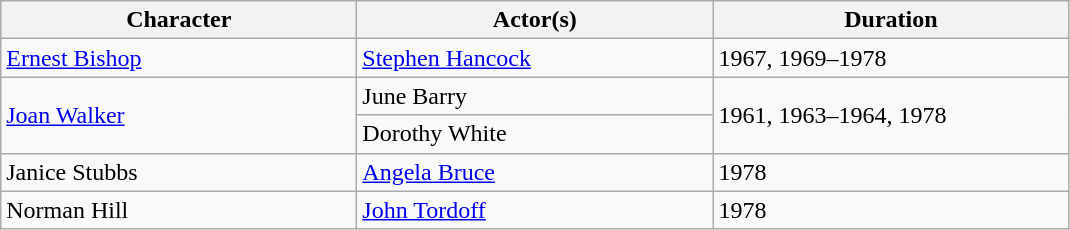<table class="wikitable">
<tr>
<th scope="col" style="width:230px;">Character</th>
<th scope="col" style="width:230px;">Actor(s)</th>
<th scope="col" style="width:230px;">Duration</th>
</tr>
<tr>
<td><a href='#'>Ernest Bishop</a></td>
<td><a href='#'>Stephen Hancock</a></td>
<td>1967, 1969–1978</td>
</tr>
<tr>
<td rowspan="2"><a href='#'>Joan Walker</a></td>
<td>June Barry</td>
<td rowspan="2">1961, 1963–1964, 1978</td>
</tr>
<tr>
<td>Dorothy White</td>
</tr>
<tr>
<td>Janice Stubbs</td>
<td><a href='#'>Angela Bruce</a></td>
<td>1978</td>
</tr>
<tr>
<td>Norman Hill</td>
<td><a href='#'>John Tordoff</a></td>
<td>1978</td>
</tr>
</table>
